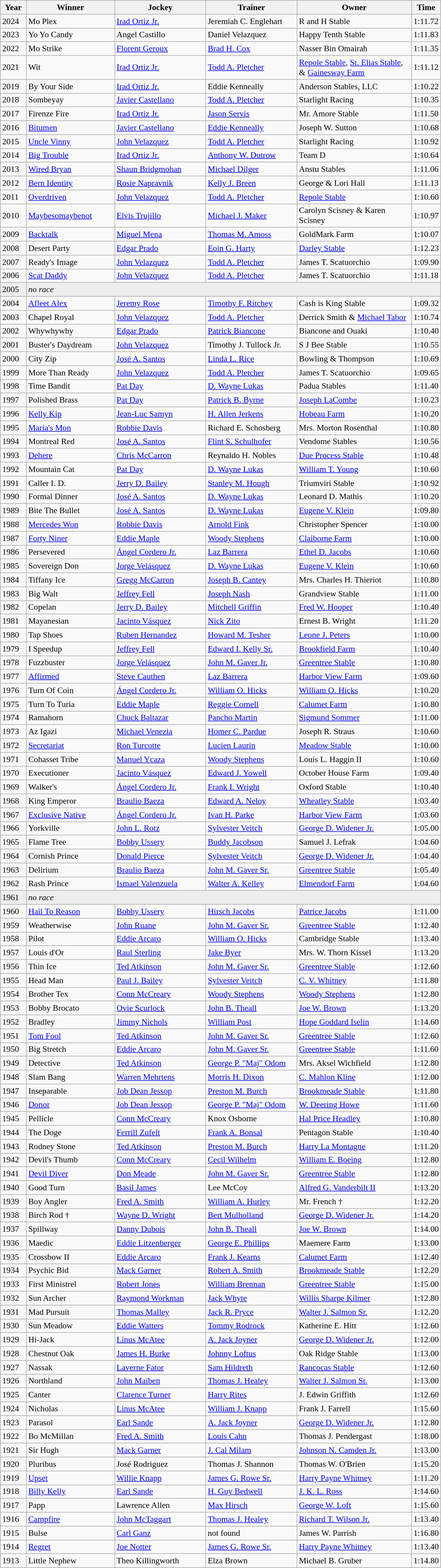<table class="wikitable sortable" style="font-size:90%">
<tr>
<th style="width:38px">Year</th>
<th style="width:145px">Winner</th>
<th style="width:150px">Jockey</th>
<th style="width:150px">Trainer</th>
<th style="width:190px">Owner</th>
<th>Time</th>
</tr>
<tr>
<td>2024</td>
<td>Mo Plex</td>
<td><a href='#'>Irad Ortiz Jr.</a></td>
<td>Jeremiah C. Englehart</td>
<td>R and H Stable</td>
<td>1:11.72</td>
</tr>
<tr>
<td>2023</td>
<td>Yo Yo Candy</td>
<td>Angel Castillo</td>
<td>Daniel Velazquez</td>
<td>Happy Tenth Stable</td>
<td>1:11.83</td>
</tr>
<tr>
<td>2022</td>
<td>Mo Strike</td>
<td><a href='#'>Florent Geroux</a></td>
<td><a href='#'>Brad H. Cox</a></td>
<td>Nasser Bin Omairah</td>
<td>1:11.35</td>
</tr>
<tr>
<td>2021</td>
<td>Wit</td>
<td><a href='#'>Irad Ortiz Jr.</a></td>
<td><a href='#'>Todd A. Pletcher</a></td>
<td><a href='#'>Repole Stable</a>, <a href='#'>St. Elias Stable</a>, & <a href='#'>Gainesway Farm</a></td>
<td>1:11.12</td>
</tr>
<tr>
<td>2019</td>
<td>By Your Side</td>
<td><a href='#'>Irad Ortiz Jr.</a></td>
<td>Eddie Kenneally</td>
<td>Anderson Stables, LLC</td>
<td>1:10.22</td>
</tr>
<tr>
<td>2018</td>
<td>Sombeyay</td>
<td><a href='#'>Javier Castellano</a></td>
<td><a href='#'>Todd A. Pletcher</a></td>
<td>Starlight Racing</td>
<td>1:10.35</td>
</tr>
<tr>
<td>2017</td>
<td>Firenze Fire</td>
<td><a href='#'>Irad Ortiz Jr.</a></td>
<td><a href='#'>Jason Servis</a></td>
<td>Mr. Amore Stable</td>
<td>1:11.50</td>
</tr>
<tr>
<td>2016</td>
<td><a href='#'>Bitumen</a></td>
<td><a href='#'>Javier Castellano</a></td>
<td><a href='#'>Eddie Kenneally</a></td>
<td>Joseph W. Sutton</td>
<td>1:10.68</td>
</tr>
<tr>
<td>2015</td>
<td><a href='#'>Uncle Vinny</a></td>
<td><a href='#'>John Velazquez</a></td>
<td><a href='#'>Todd A. Pletcher</a></td>
<td>Starlight Racing</td>
<td>1:10.92</td>
</tr>
<tr>
<td>2014</td>
<td><a href='#'>Big Trouble</a></td>
<td><a href='#'>Irad Ortiz Jr.</a></td>
<td><a href='#'>Anthony W. Dutrow</a></td>
<td>Team D</td>
<td>1:10.64</td>
</tr>
<tr>
<td>2013</td>
<td><a href='#'>Wired Bryan</a></td>
<td><a href='#'>Shaun Bridgmohan</a></td>
<td><a href='#'>Michael Dilger</a></td>
<td>Anstu Stables</td>
<td>1:11.06</td>
</tr>
<tr>
<td>2012</td>
<td><a href='#'>Bern Identity</a></td>
<td><a href='#'>Rosie Napravnik</a></td>
<td><a href='#'>Kelly J. Breen</a></td>
<td>George & Lori Hall</td>
<td>1:11.13</td>
</tr>
<tr>
<td>2011</td>
<td><a href='#'>Overdriven</a></td>
<td><a href='#'>John Velazquez</a></td>
<td><a href='#'>Todd A. Pletcher</a></td>
<td><a href='#'>Repole Stable</a></td>
<td>1:10.60</td>
</tr>
<tr>
<td>2010</td>
<td><a href='#'>Maybesomaybenot</a></td>
<td><a href='#'>Elvis Trujillo</a></td>
<td><a href='#'>Michael J. Maker</a></td>
<td>Carolyn Scisney & Karen Scisney</td>
<td>1:10.97</td>
</tr>
<tr>
<td>2009</td>
<td><a href='#'>Backtalk</a></td>
<td><a href='#'>Miguel Mena</a></td>
<td><a href='#'>Thomas M. Amoss</a></td>
<td>GoldMark Farm</td>
<td>1:10.07</td>
</tr>
<tr>
<td>2008</td>
<td>Desert Party</td>
<td><a href='#'>Edgar Prado</a></td>
<td><a href='#'>Eoin G. Harty</a></td>
<td><a href='#'>Darley Stable</a></td>
<td>1:12.23</td>
</tr>
<tr>
<td>2007</td>
<td>Ready's Image</td>
<td><a href='#'>John Velazquez</a></td>
<td><a href='#'>Todd A. Pletcher</a></td>
<td>James T. Scatuorchio</td>
<td>1:09.90</td>
</tr>
<tr>
<td>2006</td>
<td><a href='#'>Scat Daddy</a></td>
<td><a href='#'>John Velazquez</a></td>
<td><a href='#'>Todd A. Pletcher</a></td>
<td>James T. Scatuorchio</td>
<td>1:11.18</td>
</tr>
<tr bgcolor="#eeeeee">
<td>2005</td>
<td colspan=5><em>no race</em></td>
</tr>
<tr>
<td>2004</td>
<td><a href='#'>Afleet Alex</a></td>
<td><a href='#'>Jeremy Rose</a></td>
<td><a href='#'>Timothy F. Ritchey</a></td>
<td>Cash is King Stable</td>
<td>1:09.32</td>
</tr>
<tr>
<td>2003</td>
<td>Chapel Royal</td>
<td><a href='#'>John Velazquez</a></td>
<td><a href='#'>Todd A. Pletcher</a></td>
<td>Derrick Smith & <a href='#'>Michael Tabor</a></td>
<td>1:10.74</td>
</tr>
<tr>
<td>2002</td>
<td>Whywhywhy</td>
<td><a href='#'>Edgar Prado</a></td>
<td><a href='#'>Patrick Biancone</a></td>
<td>Biancone and Ouaki</td>
<td>1:10.40</td>
</tr>
<tr>
<td>2001</td>
<td>Buster's Daydream</td>
<td><a href='#'>John Velazquez</a></td>
<td>Timothy J. Tullock Jr.</td>
<td>S J Bee Stable</td>
<td>1:10.55</td>
</tr>
<tr>
<td>2000</td>
<td>City Zip</td>
<td><a href='#'>José A. Santos</a></td>
<td><a href='#'>Linda L. Rice</a></td>
<td>Bowling & Thompson</td>
<td>1:10.69</td>
</tr>
<tr>
<td>1999</td>
<td>More Than Ready</td>
<td><a href='#'>John Velazquez</a></td>
<td><a href='#'>Todd A. Pletcher</a></td>
<td>James T. Scatuorchio</td>
<td>1:09.65</td>
</tr>
<tr>
<td>1998</td>
<td>Time Bandit</td>
<td><a href='#'>Pat Day</a></td>
<td><a href='#'>D. Wayne Lukas</a></td>
<td>Padua Stables</td>
<td>1:11.40</td>
</tr>
<tr>
<td>1997</td>
<td>Polished Brass</td>
<td><a href='#'>Pat Day</a></td>
<td><a href='#'>Patrick B. Byrne</a></td>
<td><a href='#'>Joseph LaCombe</a></td>
<td>1:10.23</td>
</tr>
<tr>
<td>1996</td>
<td><a href='#'>Kelly Kip</a></td>
<td><a href='#'>Jean-Luc Samyn</a></td>
<td><a href='#'>H. Allen Jerkens</a></td>
<td><a href='#'>Hobeau Farm</a></td>
<td>1:10.20</td>
</tr>
<tr>
<td>1995</td>
<td><a href='#'>Maria's Mon</a></td>
<td><a href='#'>Robbie Davis</a></td>
<td>Richard E. Schosberg</td>
<td>Mrs. Morton Rosenthal</td>
<td>1:10.80</td>
</tr>
<tr>
<td>1994</td>
<td>Montreal Red</td>
<td><a href='#'>José A. Santos</a></td>
<td><a href='#'>Flint S. Schulhofer</a></td>
<td>Vendome Stables</td>
<td>1:10.56</td>
</tr>
<tr>
<td>1993</td>
<td><a href='#'>Dehere</a></td>
<td><a href='#'>Chris McCarron</a></td>
<td>Reynaldo H. Nobles</td>
<td><a href='#'>Due Process Stable</a></td>
<td>1:10.48</td>
</tr>
<tr>
<td>1992</td>
<td>Mountain Cat</td>
<td><a href='#'>Pat Day</a></td>
<td><a href='#'>D. Wayne Lukas</a></td>
<td><a href='#'>William T. Young</a></td>
<td>1:10.60</td>
</tr>
<tr>
<td>1991</td>
<td>Caller I. D.</td>
<td><a href='#'>Jerry D. Bailey</a></td>
<td><a href='#'>Stanley M. Hough</a></td>
<td>Triumviri Stable</td>
<td>1:10.92</td>
</tr>
<tr>
<td>1990</td>
<td>Formal Dinner</td>
<td><a href='#'>José A. Santos</a></td>
<td><a href='#'>D. Wayne Lukas</a></td>
<td>Leonard D. Mathis</td>
<td>1:10.20</td>
</tr>
<tr>
<td>1989</td>
<td>Bite The Bullet</td>
<td><a href='#'>José A. Santos</a></td>
<td><a href='#'>D. Wayne Lukas</a></td>
<td><a href='#'>Eugene V. Klein</a></td>
<td>1:09.80</td>
</tr>
<tr>
<td>1988</td>
<td><a href='#'>Mercedes Won</a></td>
<td><a href='#'>Robbie Davis</a></td>
<td><a href='#'>Arnold Fink</a></td>
<td>Christopher Spencer</td>
<td>1:10.00</td>
</tr>
<tr>
<td>1987</td>
<td><a href='#'>Forty Niner</a></td>
<td><a href='#'>Eddie Maple</a></td>
<td><a href='#'>Woody Stephens</a></td>
<td><a href='#'>Claiborne Farm</a></td>
<td>1:10.00</td>
</tr>
<tr>
<td>1986</td>
<td>Persevered</td>
<td><a href='#'>Ángel Cordero Jr.</a></td>
<td><a href='#'>Laz Barrera</a></td>
<td><a href='#'>Ethel D. Jacobs</a></td>
<td>1:10.60</td>
</tr>
<tr>
<td>1985</td>
<td>Sovereign Don</td>
<td><a href='#'>Jorge Velásquez</a></td>
<td><a href='#'>D. Wayne Lukas</a></td>
<td><a href='#'>Eugene V. Klein</a></td>
<td>1:10.60</td>
</tr>
<tr>
<td>1984</td>
<td>Tiffany Ice</td>
<td><a href='#'>Gregg McCarron</a></td>
<td><a href='#'>Joseph B. Cantey</a></td>
<td>Mrs. Charles H. Thieriot</td>
<td>1:10.80</td>
</tr>
<tr>
<td>1983</td>
<td>Big Walt</td>
<td><a href='#'>Jeffrey Fell</a></td>
<td><a href='#'>Joseph Nash</a></td>
<td>Grandview Stable</td>
<td>1:11.00</td>
</tr>
<tr>
<td>1982</td>
<td>Copelan</td>
<td><a href='#'>Jerry D. Bailey</a></td>
<td><a href='#'>Mitchell Griffin</a></td>
<td><a href='#'>Fred W. Hooper</a></td>
<td>1:10.40</td>
</tr>
<tr>
<td>1981</td>
<td>Mayanesian</td>
<td><a href='#'>Jacinto Vásquez</a></td>
<td><a href='#'>Nick Zito</a></td>
<td>Ernest B. Wright</td>
<td>1:11.20</td>
</tr>
<tr>
<td>1980</td>
<td>Tap Shoes</td>
<td><a href='#'>Ruben Hernandez</a></td>
<td><a href='#'>Howard M. Tesher</a></td>
<td><a href='#'>Leone J. Peters</a></td>
<td>1:10.00</td>
</tr>
<tr>
<td>1979</td>
<td>I Speedup</td>
<td><a href='#'>Jeffrey Fell</a></td>
<td><a href='#'>Edward I. Kelly Sr.</a></td>
<td><a href='#'>Brookfield Farm</a></td>
<td>1:10.40</td>
</tr>
<tr>
<td>1978</td>
<td>Fuzzbuster</td>
<td><a href='#'>Jorge Velásquez</a></td>
<td><a href='#'>John M. Gaver Jr.</a></td>
<td><a href='#'>Greentree Stable</a></td>
<td>1:10.80</td>
</tr>
<tr>
<td>1977</td>
<td><a href='#'>Affirmed</a></td>
<td><a href='#'>Steve Cauthen</a></td>
<td><a href='#'>Laz Barrera</a></td>
<td><a href='#'>Harbor View Farm</a></td>
<td>1:09.60</td>
</tr>
<tr>
<td>1976</td>
<td>Turn Of Coin</td>
<td><a href='#'>Ángel Cordero Jr.</a></td>
<td><a href='#'>William O. Hicks</a></td>
<td><a href='#'>William O. Hicks</a></td>
<td>1:10.20</td>
</tr>
<tr>
<td>1975</td>
<td>Turn To Turia</td>
<td><a href='#'>Eddie Maple</a></td>
<td><a href='#'>Reggie Cornell</a></td>
<td><a href='#'>Calumet Farm</a></td>
<td>1:10.80</td>
</tr>
<tr>
<td>1974</td>
<td>Ramahorn</td>
<td><a href='#'>Chuck Baltazar</a></td>
<td><a href='#'>Pancho Martin</a></td>
<td><a href='#'>Sigmund Sommer</a></td>
<td>1:11.00</td>
</tr>
<tr>
<td>1973</td>
<td>Az Igazi</td>
<td><a href='#'>Michael Venezia</a></td>
<td><a href='#'>Homer C. Pardue</a></td>
<td>Joseph R. Straus</td>
<td>1:10.60</td>
</tr>
<tr>
<td>1972</td>
<td><a href='#'>Secretariat</a></td>
<td><a href='#'>Ron Turcotte</a></td>
<td><a href='#'>Lucien Laurin</a></td>
<td><a href='#'>Meadow Stable</a></td>
<td>1:10.00</td>
</tr>
<tr>
<td>1971</td>
<td>Cohasset Tribe</td>
<td><a href='#'>Manuel Ycaza</a></td>
<td><a href='#'>Woody Stephens</a></td>
<td>Louis L. Haggin II</td>
<td>1:10.60</td>
</tr>
<tr>
<td>1970</td>
<td>Executioner</td>
<td><a href='#'>Jacinto Vásquez</a></td>
<td><a href='#'>Edward J. Yowell</a></td>
<td>October House Farm</td>
<td>1:09.40</td>
</tr>
<tr>
<td>1969</td>
<td>Walker's</td>
<td><a href='#'>Ángel Cordero Jr.</a></td>
<td><a href='#'>Frank I. Wright</a></td>
<td>Oxford Stable</td>
<td>1:10.40</td>
</tr>
<tr>
<td>1968</td>
<td>King Emperor</td>
<td><a href='#'>Braulio Baeza</a></td>
<td><a href='#'>Edward A. Neloy</a></td>
<td><a href='#'>Wheatley Stable</a></td>
<td>1:03.40</td>
</tr>
<tr>
<td>1967</td>
<td><a href='#'>Exclusive Native</a></td>
<td><a href='#'>Ángel Cordero Jr.</a></td>
<td><a href='#'>Ivan H. Parke</a></td>
<td><a href='#'>Harbor View Farm</a></td>
<td>1:03.60</td>
</tr>
<tr>
<td>1966</td>
<td>Yorkville</td>
<td><a href='#'>John L. Rotz</a></td>
<td><a href='#'>Sylvester Veitch</a></td>
<td><a href='#'>George D. Widener Jr.</a></td>
<td>1:05.00</td>
</tr>
<tr>
<td>1965</td>
<td>Flame Tree</td>
<td><a href='#'>Bobby Ussery</a></td>
<td><a href='#'>Buddy Jacobson</a></td>
<td>Samuel J. Lefrak</td>
<td>1:04.60</td>
</tr>
<tr>
<td>1964</td>
<td>Cornish Prince</td>
<td><a href='#'>Donald Pierce</a></td>
<td><a href='#'>Sylvester Veitch</a></td>
<td><a href='#'>George D. Widener Jr.</a></td>
<td>1:04.40</td>
</tr>
<tr>
<td>1963</td>
<td>Delirium</td>
<td><a href='#'>Braulio Baeza</a></td>
<td><a href='#'>John M. Gaver Sr.</a></td>
<td><a href='#'>Greentree Stable</a></td>
<td>1:05.40</td>
</tr>
<tr>
<td>1962</td>
<td>Rash Prince</td>
<td><a href='#'>Ismael Valenzuela</a></td>
<td><a href='#'>Walter A. Kelley</a></td>
<td><a href='#'>Elmendorf Farm</a></td>
<td>1:04.60</td>
</tr>
<tr bgcolor="#eeeeee">
<td>1961</td>
<td colspan=5><em>no race</em></td>
</tr>
<tr>
<td>1960</td>
<td><a href='#'>Hail To Reason</a></td>
<td><a href='#'>Bobby Ussery</a></td>
<td><a href='#'>Hirsch Jacobs</a></td>
<td><a href='#'>Patrice Jacobs</a></td>
<td>1:11.00</td>
</tr>
<tr>
<td>1959</td>
<td>Weatherwise</td>
<td><a href='#'>John Ruane</a></td>
<td><a href='#'>John M. Gaver Sr.</a></td>
<td><a href='#'>Greentree Stable</a></td>
<td>1:12.40</td>
</tr>
<tr>
<td>1958</td>
<td>Pilot</td>
<td><a href='#'>Eddie Arcaro</a></td>
<td><a href='#'>William O. Hicks</a></td>
<td>Cambridge Stable</td>
<td>1:13.40</td>
</tr>
<tr>
<td>1957</td>
<td>Louis d'Or</td>
<td><a href='#'>Raul Sterling</a></td>
<td><a href='#'>Jake Byer</a></td>
<td>Mrs. W. Thorn Kissel</td>
<td>1:13.20</td>
</tr>
<tr>
<td>1956</td>
<td>Thin Ice</td>
<td><a href='#'>Ted Atkinson</a></td>
<td><a href='#'>John M. Gaver Sr.</a></td>
<td><a href='#'>Greentree Stable</a></td>
<td>1:12.60</td>
</tr>
<tr>
<td>1955</td>
<td>Head Man</td>
<td><a href='#'>Paul J. Bailey</a></td>
<td><a href='#'>Sylvester Veitch</a></td>
<td><a href='#'>C. V. Whitney</a></td>
<td>1:11.80</td>
</tr>
<tr>
<td>1954</td>
<td>Brother Tex</td>
<td><a href='#'>Conn McCreary</a></td>
<td><a href='#'>Woody Stephens</a></td>
<td><a href='#'>Woody Stephens</a></td>
<td>1:12.80</td>
</tr>
<tr>
<td>1953</td>
<td>Bobby Brocato</td>
<td><a href='#'>Ovie Scurlock</a></td>
<td><a href='#'>John B. Theall</a></td>
<td><a href='#'>Joe W. Brown</a></td>
<td>1:13.20</td>
</tr>
<tr>
<td>1952</td>
<td>Bradley</td>
<td><a href='#'>Jimmy Nichols</a></td>
<td><a href='#'>William Post</a></td>
<td><a href='#'>Hope Goddard Iselin</a></td>
<td>1:14.60</td>
</tr>
<tr>
<td>1951</td>
<td><a href='#'>Tom Fool</a></td>
<td><a href='#'>Ted Atkinson</a></td>
<td><a href='#'>John M. Gaver Sr.</a></td>
<td><a href='#'>Greentree Stable</a></td>
<td>1:12.60</td>
</tr>
<tr>
<td>1950</td>
<td>Big Stretch</td>
<td><a href='#'>Eddie Arcaro</a></td>
<td><a href='#'>John M. Gaver Sr.</a></td>
<td><a href='#'>Greentree Stable</a></td>
<td>1:11.60</td>
</tr>
<tr>
<td>1949</td>
<td>Detective</td>
<td><a href='#'>Ted Atkinson</a></td>
<td><a href='#'>George P. "Maj" Odom</a></td>
<td>Mrs. Aksel Wichfield</td>
<td>1:12.80</td>
</tr>
<tr>
<td>1948</td>
<td>Slam Bang</td>
<td><a href='#'>Warren Mehrtens</a></td>
<td><a href='#'>Morris H. Dixon</a></td>
<td><a href='#'>C. Mahlon Kline</a></td>
<td>1:12.00</td>
</tr>
<tr>
<td>1947</td>
<td>Inseparable</td>
<td><a href='#'>Job Dean Jessop</a></td>
<td><a href='#'>Preston M. Burch</a></td>
<td><a href='#'>Brookmeade Stable</a></td>
<td>1:11.80</td>
</tr>
<tr>
<td>1946</td>
<td><a href='#'>Donor</a></td>
<td><a href='#'>Job Dean Jessop</a></td>
<td><a href='#'>George P. "Maj" Odom</a></td>
<td><a href='#'>W. Deering Howe</a></td>
<td>1:11.60</td>
</tr>
<tr>
<td>1945</td>
<td>Pellicle</td>
<td><a href='#'>Conn McCreary</a></td>
<td>Knox Osborne</td>
<td><a href='#'>Hal Price Headley</a></td>
<td>1:10.80</td>
</tr>
<tr>
<td>1944</td>
<td>The Doge</td>
<td><a href='#'>Ferrill Zufelt</a></td>
<td><a href='#'>Frank A. Bonsal</a></td>
<td>Pentagon Stable</td>
<td>1:10.40</td>
</tr>
<tr>
<td>1943</td>
<td>Rodney Stone</td>
<td><a href='#'>Ted Atkinson</a></td>
<td><a href='#'>Preston M. Burch</a></td>
<td><a href='#'>Harry La Montagne</a></td>
<td>1:11.20</td>
</tr>
<tr>
<td>1942</td>
<td>Devil's Thumb</td>
<td><a href='#'>Conn McCreary</a></td>
<td><a href='#'>Cecil Wilhelm</a></td>
<td><a href='#'>William E. Boeing</a></td>
<td>1:12.80</td>
</tr>
<tr>
<td>1941</td>
<td><a href='#'>Devil Diver</a></td>
<td><a href='#'>Don Meade</a></td>
<td><a href='#'>John M. Gaver Sr.</a></td>
<td><a href='#'>Greentree Stable</a></td>
<td>1:12.80</td>
</tr>
<tr>
<td>1940</td>
<td>Good Turn</td>
<td><a href='#'>Basil James</a></td>
<td>Lee McCoy</td>
<td><a href='#'>Alfred G. Vanderbilt II</a></td>
<td>1:13.20</td>
</tr>
<tr>
<td>1939</td>
<td>Boy Angler</td>
<td><a href='#'>Fred A. Smith</a></td>
<td><a href='#'>William A. Hurley</a></td>
<td>Mr. French †</td>
<td>1:12.20</td>
</tr>
<tr>
<td>1938</td>
<td>Birch Rod †</td>
<td><a href='#'>Wayne D. Wright</a></td>
<td><a href='#'>Bert Mulholland</a></td>
<td><a href='#'>George D. Widener Jr.</a></td>
<td>1:14.20</td>
</tr>
<tr>
<td>1937</td>
<td>Spillway</td>
<td><a href='#'>Danny Dubois</a></td>
<td><a href='#'>John B. Theall</a></td>
<td><a href='#'>Joe W. Brown</a></td>
<td>1:14.00</td>
</tr>
<tr>
<td>1936</td>
<td>Maedic</td>
<td><a href='#'>Eddie Litzenberger</a></td>
<td><a href='#'>George E. Phillips</a></td>
<td>Maemere Farm</td>
<td>1:13.00</td>
</tr>
<tr>
<td>1935</td>
<td>Crossbow II</td>
<td><a href='#'>Eddie Arcaro</a></td>
<td><a href='#'>Frank J. Kearns</a></td>
<td><a href='#'>Calumet Farm</a></td>
<td>1:12.40</td>
</tr>
<tr>
<td>1934</td>
<td>Psychic Bid</td>
<td><a href='#'>Mack Garner</a></td>
<td><a href='#'>Robert A. Smith</a></td>
<td><a href='#'>Brookmeade Stable</a></td>
<td>1:12.20</td>
</tr>
<tr>
<td>1933</td>
<td>First Ministrel</td>
<td><a href='#'>Robert Jones</a></td>
<td><a href='#'>William Brennan</a></td>
<td><a href='#'>Greentree Stable</a></td>
<td>1:15.00</td>
</tr>
<tr>
<td>1932</td>
<td>Sun Archer</td>
<td><a href='#'>Raymond Workman</a></td>
<td><a href='#'>Jack Whyte</a></td>
<td><a href='#'>Willis Sharpe Kilmer</a></td>
<td>1:12.80</td>
</tr>
<tr>
<td>1931</td>
<td>Mad Pursuit</td>
<td><a href='#'>Thomas Malley</a></td>
<td><a href='#'>Jack R. Pryce</a></td>
<td><a href='#'>Walter J. Salmon Sr.</a></td>
<td>1:12.20</td>
</tr>
<tr>
<td>1930</td>
<td>Sun Meadow</td>
<td><a href='#'>Eddie Watters</a></td>
<td><a href='#'>Tommy Rodrock</a></td>
<td>Katherine E. Hitt</td>
<td>1:12.60</td>
</tr>
<tr>
<td>1929</td>
<td>Hi-Jack</td>
<td><a href='#'>Linus McAtee</a></td>
<td><a href='#'>A. Jack Joyner</a></td>
<td><a href='#'>George D. Widener Jr.</a></td>
<td>1:12.00</td>
</tr>
<tr>
<td>1928</td>
<td>Chestnut Oak</td>
<td><a href='#'>James H. Burke</a></td>
<td><a href='#'>Johnny Loftus</a></td>
<td>Oak Ridge Stable</td>
<td>1:13.00</td>
</tr>
<tr>
<td>1927</td>
<td>Nassak</td>
<td><a href='#'>Laverne Fator</a></td>
<td><a href='#'>Sam Hildreth</a></td>
<td><a href='#'>Rancocas Stable</a></td>
<td>1:12.60</td>
</tr>
<tr>
<td>1926</td>
<td>Northland</td>
<td><a href='#'>John Maiben</a></td>
<td><a href='#'>Thomas J. Healey</a></td>
<td><a href='#'>Walter J. Salmon Sr.</a></td>
<td>1:13.00</td>
</tr>
<tr>
<td>1925</td>
<td>Canter</td>
<td><a href='#'>Clarence Turner</a></td>
<td><a href='#'>Harry Rites</a></td>
<td>J. Edwin Griffith</td>
<td>1:12.60</td>
</tr>
<tr>
<td>1924</td>
<td>Nicholas</td>
<td><a href='#'>Linus McAtee</a></td>
<td><a href='#'>William J. Knapp</a></td>
<td>Frank J. Farrell</td>
<td>1:15.60</td>
</tr>
<tr>
<td>1923</td>
<td>Parasol</td>
<td><a href='#'>Earl Sande</a></td>
<td><a href='#'>A. Jack Joyner</a></td>
<td><a href='#'>George D. Widener Jr.</a></td>
<td>1:12.80</td>
</tr>
<tr>
<td>1922</td>
<td>Bo McMillan</td>
<td><a href='#'>Fred A. Smith</a></td>
<td><a href='#'>Louis Cahn</a></td>
<td>Thomas J. Pendergast</td>
<td>1:18.00</td>
</tr>
<tr>
<td>1921</td>
<td>Sir Hugh</td>
<td><a href='#'>Mack Garner</a></td>
<td><a href='#'>J. Cal Milam</a></td>
<td><a href='#'>Johnson N. Camden Jr.</a></td>
<td>1:13.00</td>
</tr>
<tr>
<td>1920</td>
<td>Pluribus</td>
<td>José Rodriguez</td>
<td>Thomas J. Shannon</td>
<td>Thomas W. O'Brien</td>
<td>1:15.20</td>
</tr>
<tr>
<td>1919</td>
<td><a href='#'>Upset</a></td>
<td><a href='#'>Willie Knapp</a></td>
<td><a href='#'>James G. Rowe Sr.</a></td>
<td><a href='#'>Harry Payne Whitney</a></td>
<td>1:11.20</td>
</tr>
<tr>
<td>1918</td>
<td><a href='#'>Billy Kelly</a></td>
<td><a href='#'>Earl Sande</a></td>
<td><a href='#'>H. Guy Bedwell</a></td>
<td><a href='#'>J. K. L. Ross</a></td>
<td>1:14.60</td>
</tr>
<tr>
<td>1917</td>
<td>Papp</td>
<td>Lawrence Allen</td>
<td><a href='#'>Max Hirsch</a></td>
<td><a href='#'>George W. Loft</a></td>
<td>1:15.60</td>
</tr>
<tr>
<td>1916</td>
<td><a href='#'>Campfire</a></td>
<td><a href='#'>John McTaggart</a></td>
<td><a href='#'>Thomas J. Healey</a></td>
<td><a href='#'>Richard T. Wilson Jr.</a></td>
<td>1:13.40</td>
</tr>
<tr>
<td>1915</td>
<td>Bulse</td>
<td><a href='#'>Carl Ganz</a></td>
<td>not found</td>
<td>James W. Parrish</td>
<td>1:16.80</td>
</tr>
<tr>
<td>1914</td>
<td><a href='#'>Regret</a></td>
<td><a href='#'>Joe Notter</a></td>
<td><a href='#'>James G. Rowe Sr.</a></td>
<td><a href='#'>Harry Payne Whitney</a></td>
<td>1:13.40</td>
</tr>
<tr>
<td>1913</td>
<td>Little Nephew</td>
<td>Theo Killingworth</td>
<td>Elza Brown</td>
<td>Michael B. Gruber</td>
<td>1:14.80</td>
</tr>
</table>
